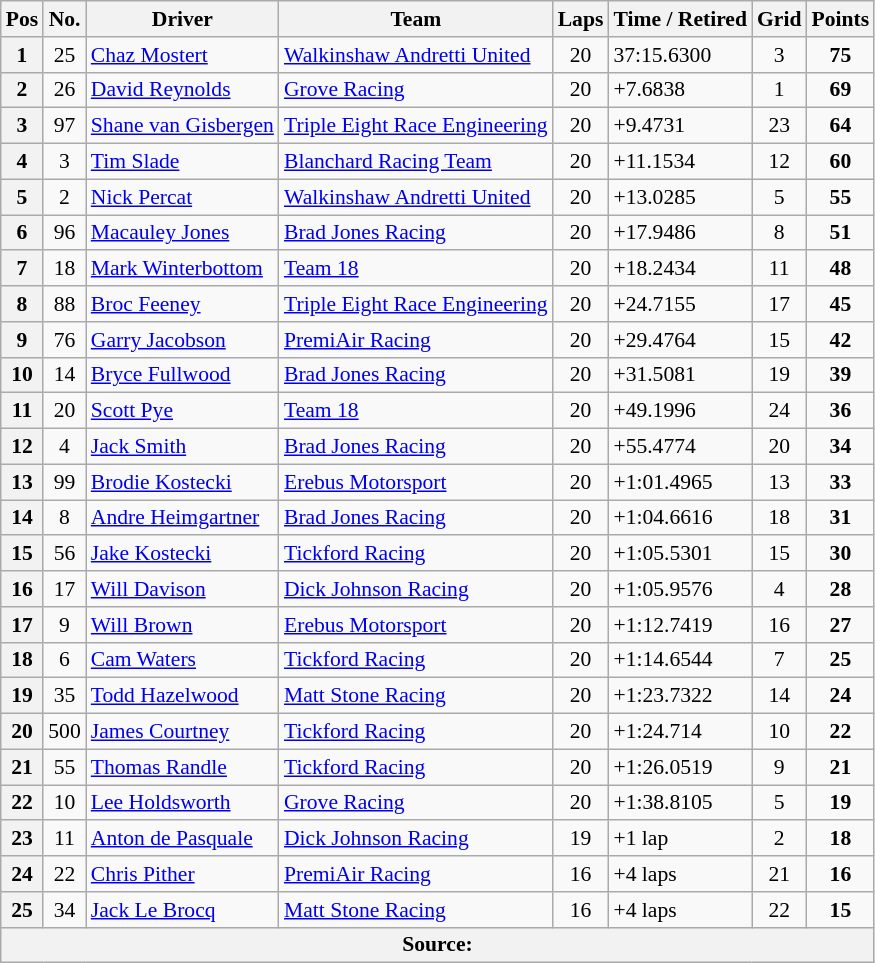<table class="wikitable" style="font-size:90%;">
<tr>
<th>Pos</th>
<th>No.</th>
<th>Driver</th>
<th>Team</th>
<th>Laps</th>
<th>Time / Retired</th>
<th>Grid</th>
<th>Points</th>
</tr>
<tr>
<th>1</th>
<td align="center">25</td>
<td> <a href='#'>Chaz Mostert</a></td>
<td><a href='#'>Walkinshaw Andretti United</a></td>
<td align="center">20</td>
<td>37:15.6300</td>
<td align="center">3</td>
<td align="center"><strong>75</strong></td>
</tr>
<tr>
<th>2</th>
<td align="center">26</td>
<td> <a href='#'>David Reynolds</a></td>
<td><a href='#'>Grove Racing</a></td>
<td align="center">20</td>
<td>+7.6838</td>
<td align="center">1</td>
<td align="center"><strong>69</strong></td>
</tr>
<tr>
<th>3</th>
<td align="center">97</td>
<td> <a href='#'>Shane van Gisbergen</a></td>
<td><a href='#'>Triple Eight Race Engineering</a></td>
<td align="center">20</td>
<td>+9.4731</td>
<td align="center">23</td>
<td align="center"><strong>64</strong></td>
</tr>
<tr>
<th>4</th>
<td align="center">3</td>
<td> <a href='#'>Tim Slade</a></td>
<td><a href='#'>Blanchard Racing Team</a></td>
<td align="center">20</td>
<td>+11.1534</td>
<td align="center">12</td>
<td align="center"><strong>60</strong></td>
</tr>
<tr>
<th>5</th>
<td align="center">2</td>
<td> <a href='#'>Nick Percat</a></td>
<td><a href='#'>Walkinshaw Andretti United</a></td>
<td align="center">20</td>
<td>+13.0285</td>
<td align="center">5</td>
<td align="center"><strong>55</strong></td>
</tr>
<tr>
<th>6</th>
<td align="center">96</td>
<td> <a href='#'>Macauley Jones</a></td>
<td><a href='#'>Brad Jones Racing</a></td>
<td align="center">20</td>
<td>+17.9486</td>
<td align="center">8</td>
<td align="center"><strong>51</strong></td>
</tr>
<tr>
<th>7</th>
<td align="center">18</td>
<td> <a href='#'>Mark Winterbottom</a></td>
<td><a href='#'>Team 18</a></td>
<td align="center">20</td>
<td>+18.2434</td>
<td align="center">11</td>
<td align="center"><strong>48</strong></td>
</tr>
<tr>
<th>8</th>
<td align="center">88</td>
<td> <a href='#'>Broc Feeney</a></td>
<td><a href='#'>Triple Eight Race Engineering</a></td>
<td align="center">20</td>
<td>+24.7155</td>
<td align="center">17</td>
<td align="center"><strong>45</strong></td>
</tr>
<tr>
<th>9</th>
<td align="center">76</td>
<td> <a href='#'>Garry Jacobson</a></td>
<td><a href='#'>PremiAir Racing</a></td>
<td align="center">20</td>
<td>+29.4764</td>
<td align="center">15</td>
<td align="center"><strong>42</strong></td>
</tr>
<tr>
<th>10</th>
<td align="center">14</td>
<td> <a href='#'>Bryce Fullwood</a></td>
<td><a href='#'>Brad Jones Racing</a></td>
<td align="center">20</td>
<td>+31.5081</td>
<td align="center">19</td>
<td align="center"><strong>39</strong></td>
</tr>
<tr>
<th>11</th>
<td align="center">20</td>
<td> <a href='#'>Scott Pye</a></td>
<td><a href='#'>Team 18</a></td>
<td align="center">20</td>
<td>+49.1996</td>
<td align="center">24</td>
<td align="center"><strong>36</strong></td>
</tr>
<tr>
<th>12</th>
<td align="center">4</td>
<td> <a href='#'>Jack Smith</a></td>
<td><a href='#'>Brad Jones Racing</a></td>
<td align="center">20</td>
<td>+55.4774</td>
<td align="center">20</td>
<td align="center"><strong>34</strong></td>
</tr>
<tr>
<th>13</th>
<td align="center">99</td>
<td> <a href='#'>Brodie Kostecki</a></td>
<td><a href='#'>Erebus Motorsport</a></td>
<td align="center">20</td>
<td>+1:01.4965</td>
<td align="center">13</td>
<td align="center"><strong>33</strong></td>
</tr>
<tr>
<th>14</th>
<td align="center">8</td>
<td> <a href='#'>Andre Heimgartner</a></td>
<td><a href='#'>Brad Jones Racing</a></td>
<td align="center">20</td>
<td>+1:04.6616</td>
<td align="center">18</td>
<td align="center"><strong>31</strong></td>
</tr>
<tr>
<th>15</th>
<td align="center">56</td>
<td> <a href='#'>Jake Kostecki</a></td>
<td><a href='#'>Tickford Racing</a></td>
<td align="center">20</td>
<td>+1:05.5301</td>
<td align="center">15</td>
<td align="center"><strong>30</strong></td>
</tr>
<tr>
<th>16</th>
<td align="center">17</td>
<td> <a href='#'>Will Davison</a></td>
<td><a href='#'>Dick Johnson Racing</a></td>
<td align="center">20</td>
<td>+1:05.9576</td>
<td align="center">4</td>
<td align="center"><strong>28</strong></td>
</tr>
<tr>
<th>17</th>
<td align="center">9</td>
<td> <a href='#'>Will Brown</a></td>
<td><a href='#'>Erebus Motorsport</a></td>
<td align="center">20</td>
<td>+1:12.7419</td>
<td align="center">16</td>
<td align="center"><strong>27</strong></td>
</tr>
<tr>
<th>18</th>
<td align="center">6</td>
<td> <a href='#'>Cam Waters</a></td>
<td><a href='#'>Tickford Racing</a></td>
<td align="center">20</td>
<td>+1:14.6544</td>
<td align="center">7</td>
<td align="center"><strong>25</strong></td>
</tr>
<tr>
<th>19</th>
<td align="center">35</td>
<td> <a href='#'>Todd Hazelwood</a></td>
<td><a href='#'>Matt Stone Racing</a></td>
<td align="center">20</td>
<td>+1:23.7322</td>
<td align="center">14</td>
<td align="center"><strong>24</strong></td>
</tr>
<tr>
<th>20</th>
<td align="center">500</td>
<td> <a href='#'>James Courtney</a></td>
<td><a href='#'>Tickford Racing</a></td>
<td align="center">20</td>
<td>+1:24.714</td>
<td align="center">10</td>
<td align="center"><strong>22</strong></td>
</tr>
<tr>
<th>21</th>
<td align="center">55</td>
<td> <a href='#'>Thomas Randle</a></td>
<td><a href='#'>Tickford Racing</a></td>
<td align="center">20</td>
<td>+1:26.0519</td>
<td align="center">9</td>
<td align="center"><strong>21</strong></td>
</tr>
<tr>
<th>22</th>
<td align="center">10</td>
<td> <a href='#'>Lee Holdsworth</a></td>
<td><a href='#'>Grove Racing</a></td>
<td align="center">20</td>
<td>+1:38.8105</td>
<td align="center">5</td>
<td align="center"><strong>19</strong></td>
</tr>
<tr>
<th>23</th>
<td align="center">11</td>
<td> <a href='#'>Anton de Pasquale</a></td>
<td><a href='#'>Dick Johnson Racing</a></td>
<td align="center">19</td>
<td>+1 lap</td>
<td align="center">2</td>
<td align="center"><strong>18</strong></td>
</tr>
<tr>
<th>24</th>
<td align="center">22</td>
<td> <a href='#'>Chris Pither</a></td>
<td><a href='#'>PremiAir Racing</a></td>
<td align="center">16</td>
<td>+4 laps</td>
<td align="center">21</td>
<td align="center"><strong>16</strong></td>
</tr>
<tr>
<th>25</th>
<td align="center">34</td>
<td> <a href='#'>Jack Le Brocq</a></td>
<td><a href='#'>Matt Stone Racing</a></td>
<td align="center">16</td>
<td>+4 laps</td>
<td align="center">22</td>
<td align="center"><strong>15</strong></td>
</tr>
<tr>
<th colspan=9>Source:</th>
</tr>
</table>
